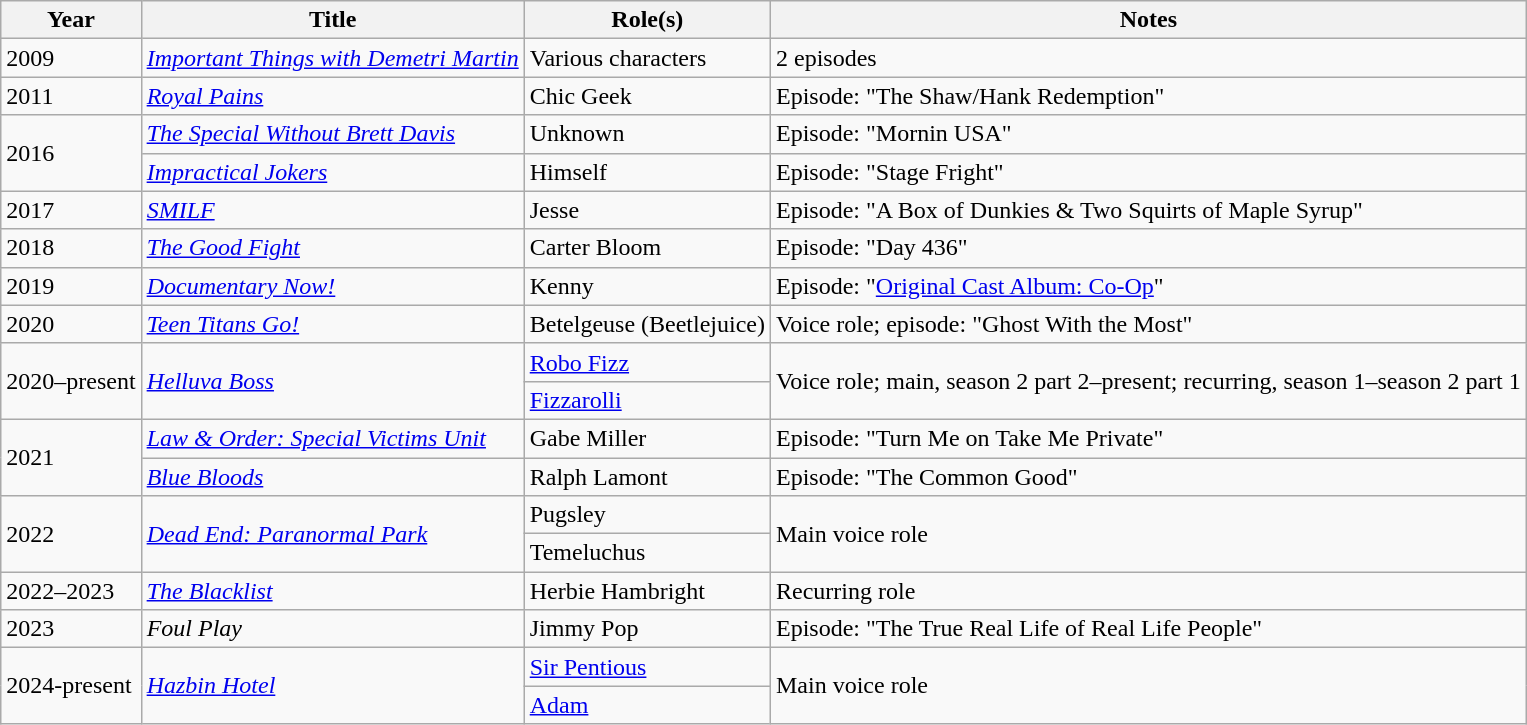<table class="wikitable sortable">
<tr>
<th>Year</th>
<th>Title</th>
<th>Role(s)</th>
<th>Notes</th>
</tr>
<tr>
<td>2009</td>
<td><em><a href='#'>Important Things with Demetri Martin</a></em></td>
<td>Various characters</td>
<td>2 episodes</td>
</tr>
<tr>
<td>2011</td>
<td><em><a href='#'>Royal Pains</a></em></td>
<td>Chic Geek</td>
<td>Episode: "The Shaw/Hank Redemption"</td>
</tr>
<tr>
<td rowspan="2">2016</td>
<td><em><a href='#'>The Special Without Brett Davis</a></em></td>
<td>Unknown</td>
<td>Episode: "Mornin USA"</td>
</tr>
<tr>
<td><em><a href='#'>Impractical Jokers</a></em></td>
<td>Himself</td>
<td>Episode: "Stage Fright"</td>
</tr>
<tr>
<td>2017</td>
<td><em><a href='#'>SMILF</a></em></td>
<td>Jesse</td>
<td>Episode: "A Box of Dunkies & Two Squirts of Maple Syrup"</td>
</tr>
<tr>
<td>2018</td>
<td><em><a href='#'>The Good Fight</a></em></td>
<td>Carter Bloom</td>
<td>Episode: "Day 436"</td>
</tr>
<tr>
<td>2019</td>
<td><em><a href='#'>Documentary Now!</a></em></td>
<td>Kenny</td>
<td>Episode: "<a href='#'>Original Cast Album: Co-Op</a>"</td>
</tr>
<tr>
<td>2020</td>
<td><em><a href='#'>Teen Titans Go!</a></em></td>
<td>Betelgeuse (Beetlejuice)</td>
<td>Voice role; episode: "Ghost With the Most"</td>
</tr>
<tr>
<td rowspan="2">2020–present</td>
<td rowspan="2"><em><a href='#'>Helluva Boss</a></em></td>
<td><a href='#'>Robo Fizz</a></td>
<td rowspan="2">Voice role; main, season 2 part 2–present; recurring, season 1–season 2 part 1</td>
</tr>
<tr>
<td><a href='#'>Fizzarolli</a></td>
</tr>
<tr>
<td rowspan="2">2021</td>
<td><em><a href='#'>Law & Order: Special Victims Unit</a></em></td>
<td>Gabe Miller</td>
<td>Episode: "Turn Me on Take Me Private"</td>
</tr>
<tr>
<td><em><a href='#'>Blue Bloods</a></em></td>
<td>Ralph Lamont</td>
<td>Episode: "The Common Good"</td>
</tr>
<tr>
<td rowspan="2">2022</td>
<td rowspan="2"><em><a href='#'>Dead End: Paranormal Park</a></em></td>
<td>Pugsley</td>
<td rowspan="2">Main voice role</td>
</tr>
<tr>
<td>Temeluchus</td>
</tr>
<tr>
<td>2022–2023</td>
<td><em><a href='#'>The Blacklist</a></em></td>
<td>Herbie Hambright</td>
<td>Recurring role</td>
</tr>
<tr>
<td>2023</td>
<td><em>Foul Play</em></td>
<td>Jimmy Pop</td>
<td>Episode: "The True Real Life of Real Life People"</td>
</tr>
<tr>
<td rowspan="2">2024-present</td>
<td rowspan="2"><em><a href='#'>Hazbin Hotel</a></em></td>
<td><a href='#'>Sir Pentious</a></td>
<td rowspan="2">Main voice role</td>
</tr>
<tr>
<td><a href='#'>Adam</a></td>
</tr>
</table>
